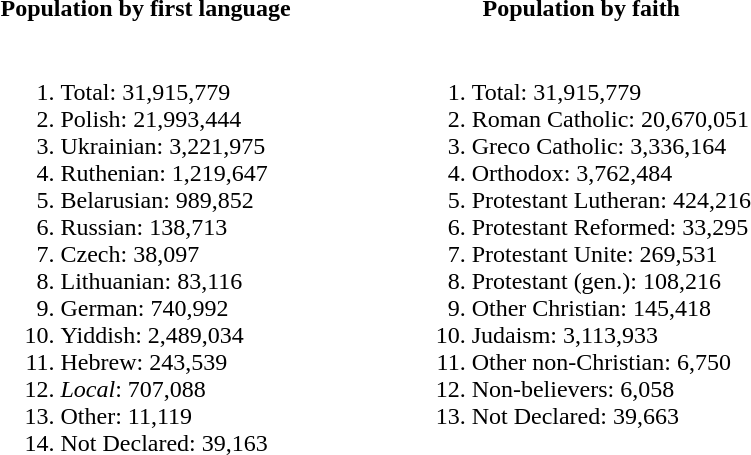<table>
<tr>
<th>Population by first language</th>
<th></th>
<th>Population by faith</th>
</tr>
<tr>
<td><br><ol><li>Total:  31,915,779</li><li>Polish:  21,993,444</li><li>Ukrainian:  3,221,975</li><li>Ruthenian:  1,219,647</li><li>Belarusian:  989,852</li><li>Russian:  138,713</li><li>Czech:  38,097</li><li>Lithuanian:  83,116</li><li>German:  740,992</li><li>Yiddish:  2,489,034</li><li>Hebrew:  243,539</li><li><em>Local</em>:  707,088</li><li>Other:  11,119</li><li>Not Declared:  39,163</li></ol></td>
<td width=15%></td>
<td valign=top><br><ol><li>Total:  31,915,779</li><li>Roman Catholic:  20,670,051</li><li>Greco Catholic:  3,336,164</li><li>Orthodox:  3,762,484</li><li>Protestant Lutheran:  424,216</li><li>Protestant Reformed:  33,295</li><li>Protestant Unite:  269,531</li><li>Protestant (gen.):  108,216</li><li>Other Christian:  145,418</li><li>Judaism:  3,113,933</li><li>Other non-Christian:  6,750</li><li>Non-believers:  6,058</li><li>Not Declared:  39,663</li></ol></td>
</tr>
</table>
